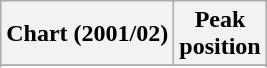<table class="wikitable sortable">
<tr>
<th>Chart (2001/02)</th>
<th>Peak<br>position</th>
</tr>
<tr>
</tr>
<tr>
</tr>
</table>
